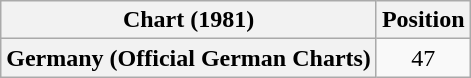<table class="wikitable plainrowheaders" style="text-align:center">
<tr>
<th scope="col">Chart (1981)</th>
<th scope="col">Position</th>
</tr>
<tr>
<th scope="row">Germany (Official German Charts)</th>
<td>47</td>
</tr>
</table>
